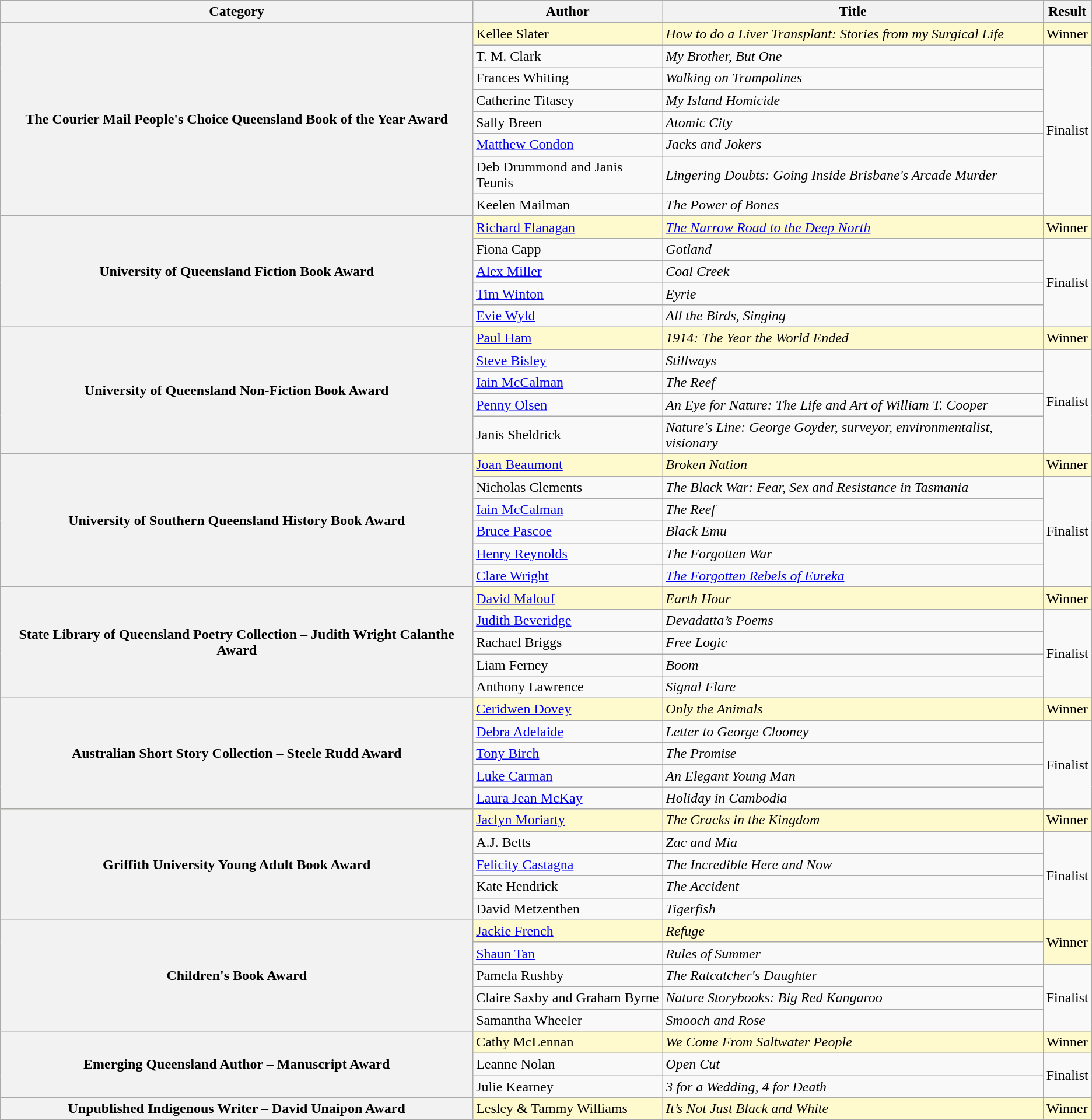<table class="wikitable sortable">
<tr>
<th>Category</th>
<th>Author</th>
<th>Title</th>
<th>Result</th>
</tr>
<tr style="background:LemonChiffon; color:black">
<th rowspan="8">The Courier Mail People's Choice Queensland Book of the Year Award</th>
<td>Kellee Slater</td>
<td><em>How to do a Liver Transplant: Stories from my Surgical Life</em></td>
<td>Winner</td>
</tr>
<tr>
<td>T. M. Clark</td>
<td><em>My Brother, But One</em></td>
<td rowspan="7">Finalist</td>
</tr>
<tr>
<td>Frances Whiting</td>
<td><em>Walking on Trampolines</em></td>
</tr>
<tr>
<td>Catherine Titasey</td>
<td><em>My Island Homicide</em></td>
</tr>
<tr>
<td>Sally Breen</td>
<td><em>Atomic City</em></td>
</tr>
<tr>
<td><a href='#'>Matthew Condon</a></td>
<td><em>Jacks and Jokers</em></td>
</tr>
<tr>
<td>Deb Drummond and Janis Teunis</td>
<td><em>Lingering Doubts: Going Inside Brisbane's Arcade Murder</em></td>
</tr>
<tr>
<td>Keelen Mailman</td>
<td><em>The Power of Bones</em></td>
</tr>
<tr style="background:LemonChiffon; color:black">
<th rowspan="5">University of Queensland Fiction Book Award</th>
<td><a href='#'>Richard Flanagan</a></td>
<td><em><a href='#'>The Narrow Road to the Deep North</a></em></td>
<td>Winner</td>
</tr>
<tr>
<td>Fiona Capp</td>
<td><em>Gotland</em></td>
<td rowspan="4">Finalist</td>
</tr>
<tr>
<td><a href='#'>Alex Miller</a></td>
<td><em>Coal Creek</em></td>
</tr>
<tr>
<td><a href='#'>Tim Winton</a></td>
<td><em>Eyrie</em></td>
</tr>
<tr>
<td><a href='#'>Evie Wyld</a></td>
<td><em>All the Birds, Singing</em></td>
</tr>
<tr style="background:LemonChiffon; color:black">
<th rowspan="5">University of Queensland Non-Fiction Book Award</th>
<td><a href='#'>Paul Ham</a></td>
<td><em>1914: The Year the World Ended</em></td>
<td>Winner</td>
</tr>
<tr>
<td><a href='#'>Steve Bisley</a></td>
<td><em>Stillways</em></td>
<td rowspan="4">Finalist</td>
</tr>
<tr>
<td><a href='#'>Iain McCalman</a></td>
<td><em>The Reef</em></td>
</tr>
<tr>
<td><a href='#'>Penny Olsen</a></td>
<td><em>An Eye for Nature: The Life and Art of William T. Cooper</em></td>
</tr>
<tr>
<td>Janis Sheldrick</td>
<td><em>Nature's Line: George Goyder, surveyor, environmentalist, visionary</em></td>
</tr>
<tr style="background:LemonChiffon; color:black">
<th rowspan="6">University of Southern Queensland History Book Award</th>
<td><a href='#'>Joan Beaumont</a></td>
<td><em>Broken Nation</em></td>
<td>Winner</td>
</tr>
<tr>
<td>Nicholas Clements</td>
<td><em>The Black War: Fear, Sex and Resistance in Tasmania</em></td>
<td rowspan="5">Finalist</td>
</tr>
<tr>
<td><a href='#'>Iain McCalman</a></td>
<td><em>The Reef</em></td>
</tr>
<tr>
<td><a href='#'>Bruce Pascoe</a></td>
<td><em>Black Emu</em></td>
</tr>
<tr>
<td><a href='#'>Henry Reynolds</a></td>
<td><em>The Forgotten War</em></td>
</tr>
<tr>
<td><a href='#'>Clare Wright</a></td>
<td><em><a href='#'>The Forgotten Rebels of Eureka</a></em></td>
</tr>
<tr style="background:LemonChiffon; color:black">
<th rowspan="5">State Library of Queensland Poetry Collection – Judith Wright Calanthe Award</th>
<td><a href='#'>David Malouf</a></td>
<td><em>Earth Hour</em></td>
<td>Winner</td>
</tr>
<tr>
<td><a href='#'>Judith Beveridge</a></td>
<td><em>Devadatta’s Poems</em></td>
<td rowspan="4">Finalist</td>
</tr>
<tr>
<td>Rachael Briggs</td>
<td><em>Free Logic</em></td>
</tr>
<tr>
<td>Liam Ferney</td>
<td><em>Boom</em></td>
</tr>
<tr>
<td>Anthony Lawrence</td>
<td><em>Signal Flare</em></td>
</tr>
<tr style="background:LemonChiffon; color:black">
<th rowspan="5">Australian Short Story Collection – Steele Rudd Award</th>
<td><a href='#'>Ceridwen Dovey</a></td>
<td><em>Only the Animals</em></td>
<td>Winner</td>
</tr>
<tr>
<td><a href='#'>Debra Adelaide</a></td>
<td><em>Letter to George Clooney</em></td>
<td rowspan="4">Finalist</td>
</tr>
<tr>
<td><a href='#'>Tony Birch</a></td>
<td><em>The Promise</em></td>
</tr>
<tr>
<td><a href='#'>Luke Carman</a></td>
<td><em>An Elegant Young Man</em></td>
</tr>
<tr>
<td><a href='#'>Laura Jean McKay</a></td>
<td><em>Holiday in Cambodia</em></td>
</tr>
<tr style="background:LemonChiffon; color:black">
<th rowspan="5">Griffith University Young Adult Book Award</th>
<td><a href='#'>Jaclyn Moriarty</a></td>
<td><em>The Cracks in the Kingdom</em></td>
<td>Winner</td>
</tr>
<tr>
<td>A.J. Betts</td>
<td><em>Zac and Mia</em></td>
<td rowspan="4">Finalist</td>
</tr>
<tr>
<td><a href='#'>Felicity Castagna</a></td>
<td><em>The Incredible Here and Now</em></td>
</tr>
<tr>
<td>Kate Hendrick</td>
<td><em>The Accident</em></td>
</tr>
<tr>
<td>David Metzenthen</td>
<td><em>Tigerfish</em></td>
</tr>
<tr style="background:LemonChiffon; color:black">
<th rowspan="5">Children's Book Award</th>
<td><a href='#'>Jackie French</a></td>
<td><em>Refuge</em></td>
<td rowspan="2">Winner</td>
</tr>
<tr>
<td><a href='#'>Shaun Tan</a></td>
<td><em>Rules of Summer</em></td>
</tr>
<tr>
<td>Pamela Rushby</td>
<td><em>The Ratcatcher's Daughter</em></td>
<td rowspan="3">Finalist</td>
</tr>
<tr>
<td>Claire Saxby and Graham Byrne</td>
<td><em>Nature Storybooks: Big Red Kangaroo</em></td>
</tr>
<tr>
<td>Samantha Wheeler</td>
<td><em>Smooch and Rose</em></td>
</tr>
<tr style="background:LemonChiffon; color:black">
<th rowspan="3">Emerging Queensland Author – Manuscript Award</th>
<td>Cathy McLennan</td>
<td><em>We Come From Saltwater People</em></td>
<td>Winner</td>
</tr>
<tr>
<td>Leanne Nolan</td>
<td><em>Open Cut</em></td>
<td rowspan="2">Finalist</td>
</tr>
<tr>
<td>Julie Kearney</td>
<td><em>3 for a Wedding, 4 for Death</em></td>
</tr>
<tr style="background:LemonChiffon; color:black">
<th>Unpublished Indigenous Writer – David Unaipon Award</th>
<td>Lesley & Tammy Williams</td>
<td><em>It’s Not Just Black and White</em></td>
<td>Winner</td>
</tr>
</table>
